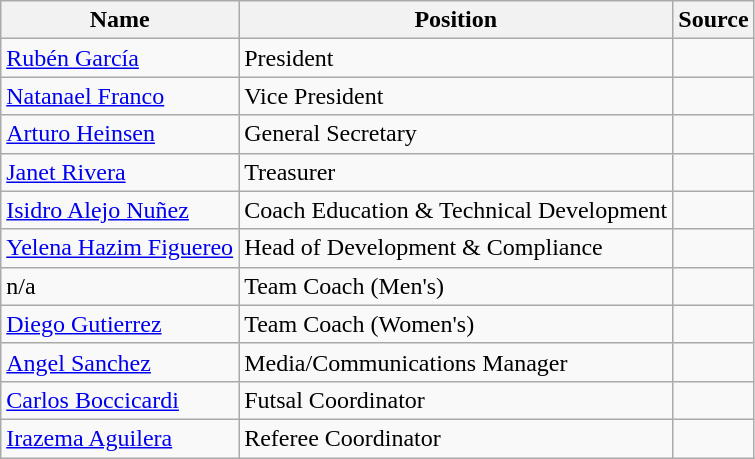<table class="wikitable">
<tr>
<th>Name</th>
<th>Position</th>
<th>Source</th>
</tr>
<tr>
<td> <a href='#'>Rubén García</a></td>
<td>President</td>
<td></td>
</tr>
<tr>
<td> <a href='#'>Natanael Franco</a></td>
<td>Vice President</td>
<td></td>
</tr>
<tr>
<td> <a href='#'>Arturo Heinsen</a></td>
<td>General Secretary</td>
<td></td>
</tr>
<tr>
<td> <a href='#'>Janet Rivera</a></td>
<td>Treasurer</td>
<td></td>
</tr>
<tr>
<td> <a href='#'>Isidro Alejo Nuñez</a></td>
<td>Coach Education & Technical Development</td>
<td></td>
</tr>
<tr>
<td> <a href='#'>Yelena Hazim Figuereo</a></td>
<td>Head of Development & Compliance</td>
<td></td>
</tr>
<tr>
<td>n/a</td>
<td>Team Coach (Men's)</td>
<td></td>
</tr>
<tr>
<td> <a href='#'>Diego Gutierrez</a></td>
<td>Team Coach (Women's)</td>
<td></td>
</tr>
<tr>
<td> <a href='#'>Angel Sanchez</a></td>
<td>Media/Communications Manager</td>
<td></td>
</tr>
<tr>
<td> <a href='#'>Carlos Boccicardi</a></td>
<td>Futsal Coordinator</td>
<td></td>
</tr>
<tr>
<td> <a href='#'>Irazema Aguilera</a></td>
<td>Referee Coordinator</td>
<td></td>
</tr>
</table>
